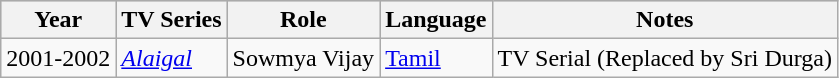<table class="wikitable sortable">
<tr style="background:#ccc; text-align:center;">
<th>Year</th>
<th>TV Series</th>
<th>Role</th>
<th>Language</th>
<th class=unsortable>Notes</th>
</tr>
<tr>
<td>2001-2002</td>
<td><em><a href='#'>Alaigal</a></em></td>
<td>Sowmya Vijay</td>
<td><a href='#'>Tamil</a></td>
<td>TV Serial (Replaced by Sri Durga)</td>
</tr>
</table>
